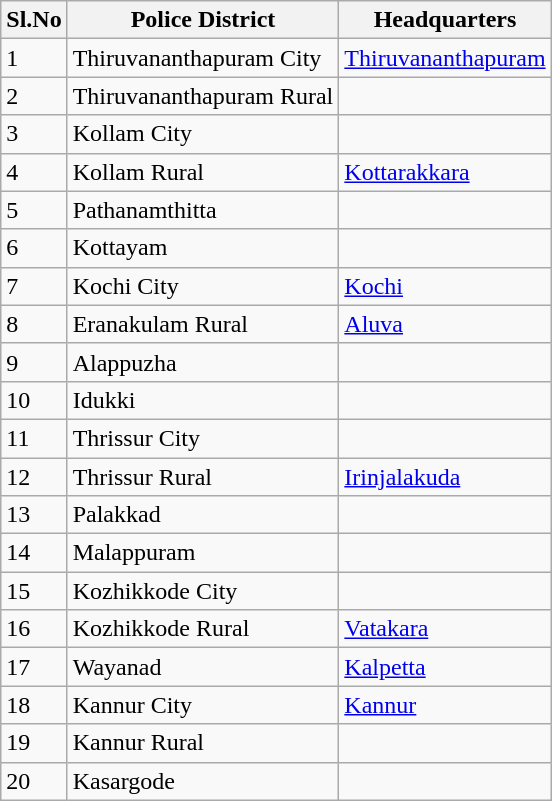<table class="wikitable sortable">
<tr>
<th>Sl.No</th>
<th>Police District</th>
<th>Headquarters</th>
</tr>
<tr>
<td>1</td>
<td>Thiruvananthapuram City</td>
<td><a href='#'>Thiruvananthapuram</a></td>
</tr>
<tr>
<td>2</td>
<td>Thiruvananthapuram Rural</td>
<td></td>
</tr>
<tr>
<td>3</td>
<td>Kollam City</td>
<td></td>
</tr>
<tr>
<td>4</td>
<td>Kollam Rural</td>
<td><a href='#'>Kottarakkara</a></td>
</tr>
<tr>
<td>5</td>
<td>Pathanamthitta</td>
<td></td>
</tr>
<tr>
<td>6</td>
<td>Kottayam</td>
<td></td>
</tr>
<tr>
<td>7</td>
<td>Kochi City</td>
<td><a href='#'>Kochi</a></td>
</tr>
<tr>
<td>8</td>
<td>Eranakulam Rural</td>
<td><a href='#'>Aluva</a></td>
</tr>
<tr>
<td>9</td>
<td>Alappuzha</td>
<td></td>
</tr>
<tr>
<td>10</td>
<td>Idukki</td>
<td></td>
</tr>
<tr>
<td>11</td>
<td>Thrissur City</td>
<td></td>
</tr>
<tr>
<td>12</td>
<td>Thrissur Rural</td>
<td><a href='#'>Irinjalakuda</a></td>
</tr>
<tr>
<td>13</td>
<td>Palakkad</td>
<td></td>
</tr>
<tr>
<td>14</td>
<td>Malappuram</td>
<td></td>
</tr>
<tr>
<td>15</td>
<td>Kozhikkode City</td>
<td></td>
</tr>
<tr>
<td>16</td>
<td>Kozhikkode Rural</td>
<td><a href='#'>Vatakara</a></td>
</tr>
<tr>
<td>17</td>
<td>Wayanad</td>
<td><a href='#'>Kalpetta</a></td>
</tr>
<tr>
<td>18</td>
<td>Kannur City</td>
<td><a href='#'>Kannur</a></td>
</tr>
<tr>
<td>19</td>
<td>Kannur Rural</td>
<td></td>
</tr>
<tr>
<td>20</td>
<td>Kasargode</td>
<td></td>
</tr>
</table>
